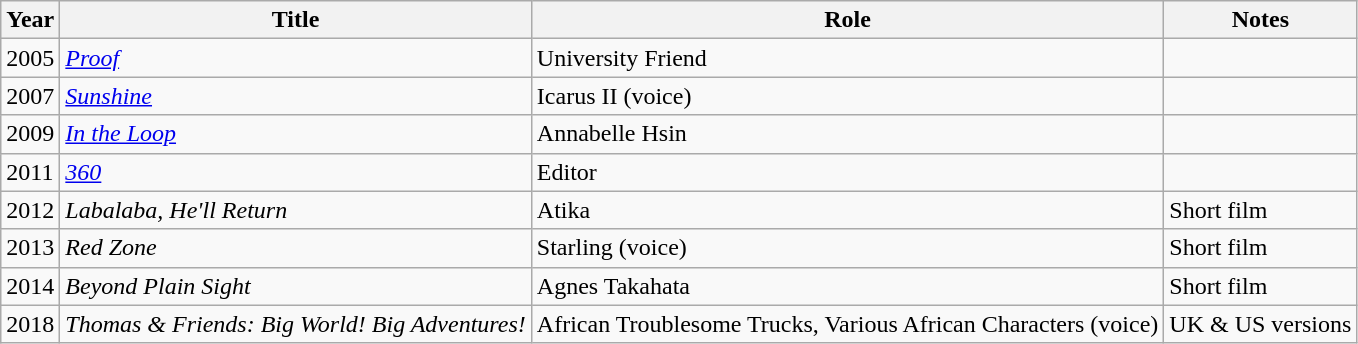<table class="wikitable sortable">
<tr>
<th>Year</th>
<th>Title</th>
<th>Role</th>
<th>Notes</th>
</tr>
<tr>
<td>2005</td>
<td><em><a href='#'>Proof</a></em></td>
<td>University Friend</td>
<td></td>
</tr>
<tr>
<td>2007</td>
<td><em><a href='#'>Sunshine</a></em></td>
<td>Icarus II (voice)</td>
<td></td>
</tr>
<tr>
<td>2009</td>
<td><em><a href='#'>In the Loop</a></em></td>
<td>Annabelle Hsin</td>
<td></td>
</tr>
<tr>
<td>2011</td>
<td><em><a href='#'>360</a></em></td>
<td>Editor</td>
<td></td>
</tr>
<tr>
<td>2012</td>
<td><em>Labalaba, He'll Return</em></td>
<td>Atika</td>
<td>Short film</td>
</tr>
<tr>
<td>2013</td>
<td><em>Red Zone</em></td>
<td>Starling (voice)</td>
<td>Short film</td>
</tr>
<tr>
<td>2014</td>
<td><em>Beyond Plain Sight</em></td>
<td>Agnes Takahata</td>
<td>Short film</td>
</tr>
<tr>
<td>2018</td>
<td><em>Thomas & Friends: Big World! Big Adventures!</em></td>
<td>African Troublesome Trucks, Various African Characters (voice)</td>
<td>UK & US versions</td>
</tr>
</table>
